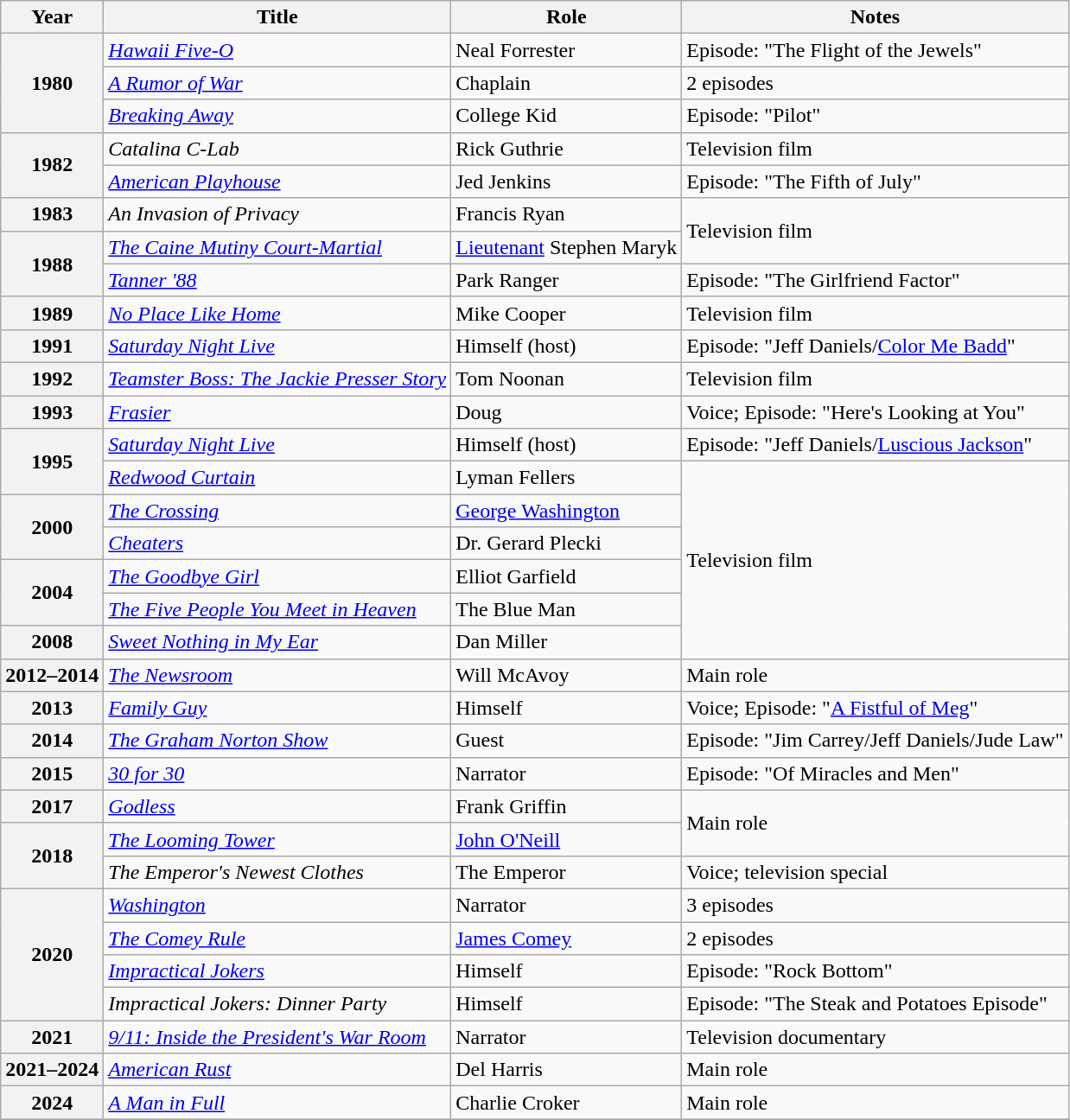<table class="wikitable sortable">
<tr>
<th>Year</th>
<th>Title</th>
<th>Role</th>
<th class="unsortable">Notes</th>
</tr>
<tr>
<th rowspan=3>1980</th>
<td><em><a href='#'>Hawaii Five-O</a></em></td>
<td>Neal Forrester</td>
<td>Episode: "The Flight of the Jewels"</td>
</tr>
<tr>
<td><em><a href='#'>A Rumor of War</a></em></td>
<td>Chaplain</td>
<td>2 episodes</td>
</tr>
<tr>
<td><em><a href='#'>Breaking Away</a></em></td>
<td>College Kid</td>
<td>Episode: "Pilot"</td>
</tr>
<tr>
<th rowspan=2>1982</th>
<td><em>Catalina C-Lab</em></td>
<td>Rick Guthrie</td>
<td>Television film</td>
</tr>
<tr>
<td><em><a href='#'>American Playhouse</a></em></td>
<td>Jed Jenkins</td>
<td>Episode: "The Fifth of July"</td>
</tr>
<tr>
<th>1983</th>
<td><em>An Invasion of Privacy</em></td>
<td>Francis Ryan</td>
<td rowspan=2>Television film</td>
</tr>
<tr>
<th rowspan=2>1988</th>
<td><em><a href='#'>The Caine Mutiny Court-Martial</a></em></td>
<td><a href='#'>Lieutenant</a> Stephen Maryk</td>
</tr>
<tr>
<td><em><a href='#'>Tanner '88</a></em></td>
<td>Park Ranger</td>
<td>Episode: "The Girlfriend Factor"</td>
</tr>
<tr>
<th>1989</th>
<td><em><a href='#'>No Place Like Home</a></em></td>
<td>Mike Cooper</td>
<td>Television film</td>
</tr>
<tr>
<th>1991</th>
<td><em><a href='#'>Saturday Night Live</a></em></td>
<td>Himself (host)</td>
<td>Episode: "Jeff Daniels/<a href='#'>Color Me Badd</a>"</td>
</tr>
<tr>
<th>1992</th>
<td><em><a href='#'>Teamster Boss: The Jackie Presser Story</a></em></td>
<td>Tom Noonan</td>
<td>Television film</td>
</tr>
<tr>
<th>1993</th>
<td><em><a href='#'>Frasier</a></em></td>
<td>Doug</td>
<td>Voice; Episode: "Here's Looking at You"</td>
</tr>
<tr>
<th rowspan=2>1995</th>
<td><em><a href='#'>Saturday Night Live</a></em></td>
<td>Himself (host)</td>
<td>Episode: "Jeff Daniels/<a href='#'>Luscious Jackson</a>"</td>
</tr>
<tr>
<td><em><a href='#'>Redwood Curtain</a></em></td>
<td>Lyman Fellers</td>
<td rowspan=6>Television film</td>
</tr>
<tr>
<th rowspan=2>2000</th>
<td><em><a href='#'>The Crossing</a></em></td>
<td><a href='#'>George Washington</a></td>
</tr>
<tr>
<td><em><a href='#'>Cheaters</a></em></td>
<td>Dr. Gerard Plecki</td>
</tr>
<tr>
<th rowspan=2>2004</th>
<td><em><a href='#'>The Goodbye Girl</a></em></td>
<td>Elliot Garfield</td>
</tr>
<tr>
<td><em><a href='#'>The Five People You Meet in Heaven</a></em></td>
<td>The Blue Man</td>
</tr>
<tr>
<th>2008</th>
<td><em><a href='#'>Sweet Nothing in My Ear</a></em></td>
<td>Dan Miller</td>
</tr>
<tr>
<th>2012–2014</th>
<td><em><a href='#'>The Newsroom</a></em></td>
<td>Will McAvoy</td>
<td>Main role</td>
</tr>
<tr>
<th>2013</th>
<td><em><a href='#'>Family Guy</a></em></td>
<td>Himself</td>
<td>Voice; Episode: "<a href='#'>A Fistful of Meg</a>"</td>
</tr>
<tr>
<th>2014</th>
<td><em><a href='#'>The Graham Norton Show</a></em></td>
<td>Guest</td>
<td>Episode: "Jim Carrey/Jeff Daniels/Jude Law"</td>
</tr>
<tr>
<th>2015</th>
<td><em><a href='#'>30 for 30</a></em></td>
<td>Narrator</td>
<td>Episode: "Of Miracles and Men"</td>
</tr>
<tr>
<th>2017</th>
<td><em><a href='#'>Godless</a></em></td>
<td>Frank Griffin</td>
<td rowspan=2>Main role</td>
</tr>
<tr>
<th rowspan=2>2018</th>
<td><em><a href='#'>The Looming Tower</a></em></td>
<td><a href='#'>John O'Neill</a></td>
</tr>
<tr>
<td><em>The Emperor's Newest Clothes</em></td>
<td>The Emperor</td>
<td>Voice; television special</td>
</tr>
<tr>
<th rowspan=4>2020</th>
<td><em><a href='#'>Washington</a></em></td>
<td>Narrator</td>
<td>3 episodes</td>
</tr>
<tr>
<td><em><a href='#'>The Comey Rule</a></em></td>
<td><a href='#'>James Comey</a></td>
<td>2 episodes</td>
</tr>
<tr>
<td><em><a href='#'>Impractical Jokers</a></em></td>
<td>Himself</td>
<td>Episode: "Rock Bottom"</td>
</tr>
<tr>
<td><em>Impractical Jokers: Dinner Party</em></td>
<td>Himself</td>
<td>Episode: "The Steak and Potatoes Episode"</td>
</tr>
<tr>
<th>2021</th>
<td><em><a href='#'>9/11: Inside the President's War Room</a></em></td>
<td>Narrator</td>
<td>Television documentary</td>
</tr>
<tr>
<th>2021–2024</th>
<td><em><a href='#'>American Rust</a></em></td>
<td>Del Harris</td>
<td>Main role</td>
</tr>
<tr>
<th>2024</th>
<td><em><a href='#'>A Man in Full</a></em></td>
<td>Charlie Croker</td>
<td>Main role</td>
</tr>
<tr>
</tr>
</table>
